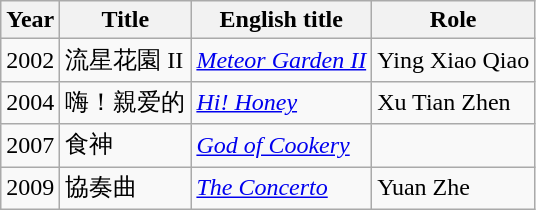<table class="wikitable">
<tr>
<th>Year</th>
<th>Title</th>
<th>English title</th>
<th>Role</th>
</tr>
<tr>
<td>2002</td>
<td>流星花園 II</td>
<td><em><a href='#'>Meteor Garden II</a></em></td>
<td>Ying Xiao Qiao</td>
</tr>
<tr>
<td>2004</td>
<td>嗨！親爱的</td>
<td><em><a href='#'>Hi! Honey</a></em></td>
<td>Xu Tian Zhen</td>
</tr>
<tr>
<td>2007</td>
<td>食神</td>
<td><em><a href='#'>God of Cookery</a></em></td>
<td></td>
</tr>
<tr>
<td>2009</td>
<td>協奏曲</td>
<td><em><a href='#'>The Concerto</a></em></td>
<td>Yuan Zhe</td>
</tr>
</table>
